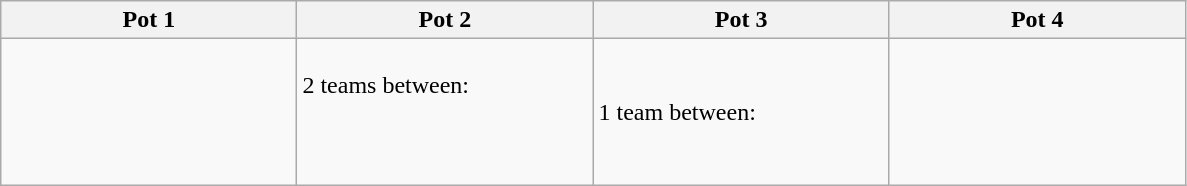<table class="wikitable">
<tr>
<th width=15%>Pot 1</th>
<th width=15%>Pot 2</th>
<th width=15%>Pot 3</th>
<th width=15%>Pot 4</th>
</tr>
<tr>
<td valign="top"><br><br></td>
<td valign="top"><br> 2 teams between: <br><br><br></td>
<td valign="top"><br><br>1 team between: <br> <br><br></td>
<td valign="top"><br><br></td>
</tr>
</table>
